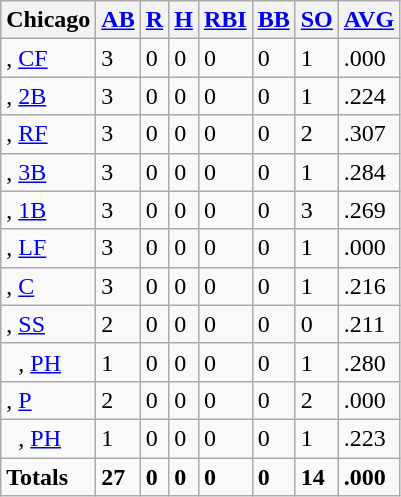<table class="wikitable sortable">
<tr>
<th>Chicago</th>
<th><a href='#'>AB</a></th>
<th><a href='#'>R</a></th>
<th><a href='#'>H</a></th>
<th><a href='#'>RBI</a></th>
<th><a href='#'>BB</a></th>
<th><a href='#'>SO</a></th>
<th><a href='#'>AVG</a></th>
</tr>
<tr>
<td>, <a href='#'>CF</a></td>
<td>3</td>
<td>0</td>
<td>0</td>
<td>0</td>
<td>0</td>
<td>1</td>
<td>.000</td>
</tr>
<tr>
<td>, <a href='#'>2B</a></td>
<td>3</td>
<td>0</td>
<td>0</td>
<td>0</td>
<td>0</td>
<td>1</td>
<td>.224</td>
</tr>
<tr>
<td>, <a href='#'>RF</a></td>
<td>3</td>
<td>0</td>
<td>0</td>
<td>0</td>
<td>0</td>
<td>2</td>
<td>.307</td>
</tr>
<tr>
<td>, <a href='#'>3B</a></td>
<td>3</td>
<td>0</td>
<td>0</td>
<td>0</td>
<td>0</td>
<td>1</td>
<td>.284</td>
</tr>
<tr>
<td>, <a href='#'>1B</a></td>
<td>3</td>
<td>0</td>
<td>0</td>
<td>0</td>
<td>0</td>
<td>3</td>
<td>.269</td>
</tr>
<tr>
<td>, <a href='#'>LF</a></td>
<td>3</td>
<td>0</td>
<td>0</td>
<td>0</td>
<td>0</td>
<td>1</td>
<td>.000</td>
</tr>
<tr>
<td>, <a href='#'>C</a></td>
<td>3</td>
<td>0</td>
<td>0</td>
<td>0</td>
<td>0</td>
<td>1</td>
<td>.216</td>
</tr>
<tr>
<td>, <a href='#'>SS</a></td>
<td>2</td>
<td>0</td>
<td>0</td>
<td>0</td>
<td>0</td>
<td>0</td>
<td>.211</td>
</tr>
<tr>
<td>  , <a href='#'>PH</a></td>
<td>1</td>
<td>0</td>
<td>0</td>
<td>0</td>
<td>0</td>
<td>1</td>
<td>.280</td>
</tr>
<tr>
<td>, <a href='#'>P</a></td>
<td>2</td>
<td>0</td>
<td>0</td>
<td>0</td>
<td>0</td>
<td>2</td>
<td>.000</td>
</tr>
<tr>
<td>  , <a href='#'>PH</a></td>
<td>1</td>
<td>0</td>
<td>0</td>
<td>0</td>
<td>0</td>
<td>1</td>
<td>.223</td>
</tr>
<tr class="sortbottom">
<td><strong>Totals</strong></td>
<td><strong>27</strong></td>
<td><strong>0</strong></td>
<td><strong>0</strong></td>
<td><strong>0</strong></td>
<td><strong>0</strong></td>
<td><strong>14</strong></td>
<td><strong>.000</strong></td>
</tr>
</table>
